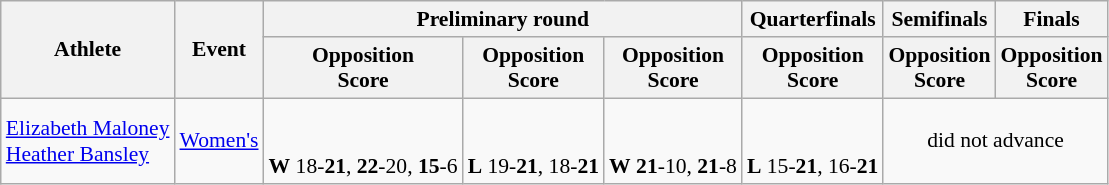<table class="wikitable" border="1" style="font-size:90%">
<tr>
<th rowspan=2>Athlete</th>
<th rowspan=2>Event</th>
<th colspan=3>Preliminary round</th>
<th>Quarterfinals</th>
<th>Semifinals</th>
<th>Finals</th>
</tr>
<tr>
<th>Opposition<br>Score</th>
<th>Opposition<br>Score</th>
<th>Opposition<br>Score</th>
<th>Opposition<br>Score</th>
<th>Opposition<br>Score</th>
<th>Opposition<br>Score</th>
</tr>
<tr>
<td><a href='#'>Elizabeth Maloney</a> <br> <a href='#'>Heather Bansley</a></td>
<td><a href='#'>Women's</a></td>
<td align="center"><br><br><strong>W</strong> 18-<strong>21</strong>, <strong>22</strong>-20, <strong>15</strong>-6</td>
<td align="center"><br><br><strong>L</strong> 19-<strong>21</strong>, 18-<strong>21</strong></td>
<td align="center"><br><br><strong>W</strong> <strong>21</strong>-10, <strong>21</strong>-8</td>
<td align="center"><br><br><strong>L</strong> 15-<strong>21</strong>, 16-<strong>21</strong></td>
<td align=center colspan="5">did not advance</td>
</tr>
</table>
